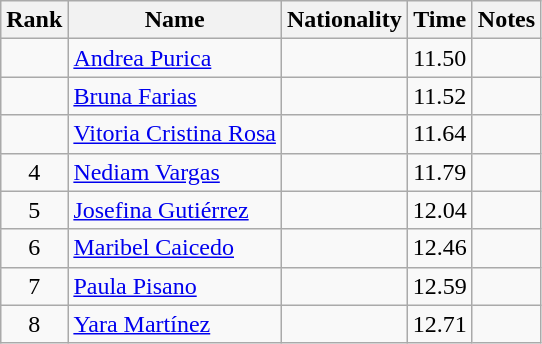<table class="wikitable sortable" style="text-align:center">
<tr>
<th>Rank</th>
<th>Name</th>
<th>Nationality</th>
<th>Time</th>
<th>Notes</th>
</tr>
<tr>
<td align=center></td>
<td align=left><a href='#'>Andrea Purica</a></td>
<td align=left></td>
<td>11.50</td>
<td></td>
</tr>
<tr>
<td align=center></td>
<td align=left><a href='#'>Bruna Farias</a></td>
<td align=left></td>
<td>11.52</td>
<td></td>
</tr>
<tr>
<td align=center></td>
<td align=left><a href='#'>Vitoria Cristina Rosa</a></td>
<td align=left></td>
<td>11.64</td>
<td></td>
</tr>
<tr>
<td align=center>4</td>
<td align=left><a href='#'>Nediam Vargas</a></td>
<td align=left></td>
<td>11.79</td>
<td></td>
</tr>
<tr>
<td align=center>5</td>
<td align=left><a href='#'>Josefina Gutiérrez</a></td>
<td align=left></td>
<td>12.04</td>
<td></td>
</tr>
<tr>
<td align=center>6</td>
<td align=left><a href='#'>Maribel Caicedo</a></td>
<td align=left></td>
<td>12.46</td>
<td></td>
</tr>
<tr>
<td align=center>7</td>
<td align=left><a href='#'>Paula Pisano</a></td>
<td align=left></td>
<td>12.59</td>
<td></td>
</tr>
<tr>
<td align=center>8</td>
<td align=left><a href='#'>Yara Martínez</a></td>
<td align=left></td>
<td>12.71</td>
<td></td>
</tr>
</table>
